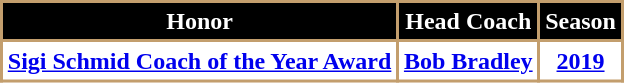<table class="wikitable">
<tr>
<th style="background:#000; color:#FFF; border:2px solid #C39E6D;" scope="col">Honor</th>
<th style="background:#000; color:#FFF; border:2px solid #C39E6D;" scope="col">Head Coach</th>
<th style="background:#000; color:#FFF; border:2px solid #C39E6D;" scope="col">Season</th>
</tr>
<tr>
<th style="background:#FFF; color:#000; border:2px solid #C39E6D;" scope="col"><a href='#'>Sigi Schmid Coach of the Year Award</a></th>
<th style="background:#FFF; color:#000; border:2px solid #C39E6D;" scope="col"><a href='#'>Bob Bradley</a></th>
<th style="background:#FFF; color:#000; border:2px solid #C39E6D;" scope="col"><a href='#'>2019</a></th>
</tr>
</table>
